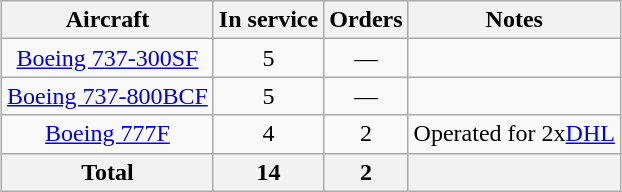<table class="wikitable" style="border-collapse:collapse;text-align:center;margin:auto;">
<tr>
<th>Aircraft</th>
<th>In service</th>
<th>Orders</th>
<th>Notes</th>
</tr>
<tr>
<td><a href='#'>Boeing 737-300SF</a></td>
<td>5</td>
<td>—</td>
<td></td>
</tr>
<tr>
<td><a href='#'>Boeing 737-800BCF</a></td>
<td>5</td>
<td>—</td>
<td></td>
</tr>
<tr>
<td><a href='#'>Boeing 777F</a></td>
<td>4</td>
<td>2</td>
<td>Operated for 2x<a href='#'>DHL</a></td>
</tr>
<tr>
<th>Total</th>
<th>14</th>
<th>2</th>
<th></th>
</tr>
</table>
